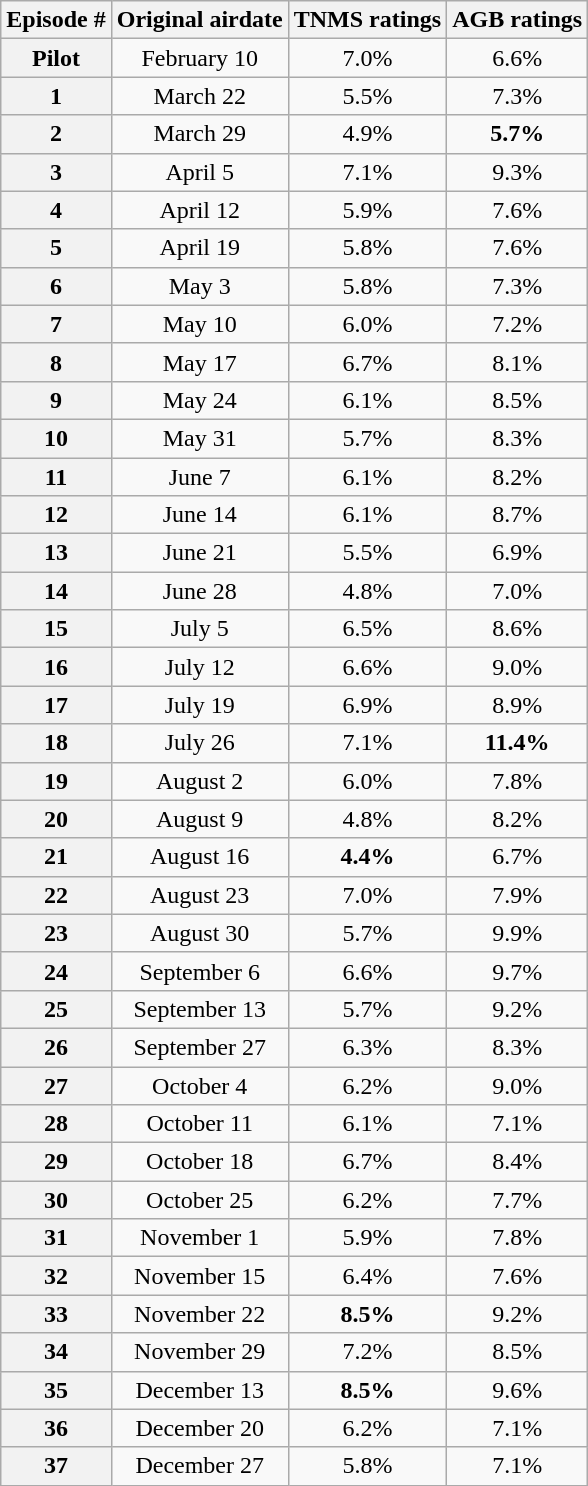<table class="wikitable" style="text-align:center">
<tr>
<th>Episode #</th>
<th>Original airdate</th>
<th>TNMS ratings</th>
<th>AGB ratings</th>
</tr>
<tr>
<th>Pilot</th>
<td>February 10</td>
<td>7.0%</td>
<td>6.6%</td>
</tr>
<tr>
<th>1</th>
<td>March 22</td>
<td>5.5%</td>
<td>7.3%</td>
</tr>
<tr>
<th>2</th>
<td>March 29</td>
<td>4.9%</td>
<td><span><strong>5.7%</strong></span></td>
</tr>
<tr>
<th>3</th>
<td>April 5</td>
<td>7.1%</td>
<td>9.3%</td>
</tr>
<tr>
<th>4</th>
<td>April 12</td>
<td>5.9%</td>
<td>7.6%</td>
</tr>
<tr>
<th>5</th>
<td>April 19</td>
<td>5.8%</td>
<td>7.6%</td>
</tr>
<tr>
<th>6</th>
<td>May 3</td>
<td>5.8%</td>
<td>7.3%</td>
</tr>
<tr>
<th>7</th>
<td>May 10</td>
<td>6.0%</td>
<td>7.2%</td>
</tr>
<tr>
<th>8</th>
<td>May 17</td>
<td>6.7%</td>
<td>8.1%</td>
</tr>
<tr>
<th>9</th>
<td>May 24</td>
<td>6.1%</td>
<td>8.5%</td>
</tr>
<tr>
<th>10</th>
<td>May 31</td>
<td>5.7%</td>
<td>8.3%</td>
</tr>
<tr>
<th>11</th>
<td>June 7</td>
<td>6.1%</td>
<td>8.2%</td>
</tr>
<tr>
<th>12</th>
<td>June 14</td>
<td>6.1%</td>
<td>8.7%</td>
</tr>
<tr>
<th>13</th>
<td>June 21</td>
<td>5.5%</td>
<td>6.9%</td>
</tr>
<tr>
<th>14</th>
<td>June 28</td>
<td>4.8%</td>
<td>7.0%</td>
</tr>
<tr>
<th>15</th>
<td>July 5</td>
<td>6.5%</td>
<td>8.6%</td>
</tr>
<tr>
<th>16</th>
<td>July 12</td>
<td>6.6%</td>
<td>9.0%</td>
</tr>
<tr>
<th>17</th>
<td>July 19</td>
<td>6.9%</td>
<td>8.9%</td>
</tr>
<tr>
<th>18</th>
<td>July 26</td>
<td>7.1%</td>
<td><span><strong>11.4%</strong></span></td>
</tr>
<tr>
<th>19</th>
<td>August 2</td>
<td>6.0%</td>
<td>7.8%</td>
</tr>
<tr>
<th>20</th>
<td>August 9</td>
<td>4.8%</td>
<td>8.2%</td>
</tr>
<tr>
<th>21</th>
<td>August 16</td>
<td><span><strong>4.4%</strong></span></td>
<td>6.7%</td>
</tr>
<tr>
<th>22</th>
<td>August 23</td>
<td>7.0%</td>
<td>7.9%</td>
</tr>
<tr>
<th>23</th>
<td>August 30</td>
<td>5.7%</td>
<td>9.9%</td>
</tr>
<tr>
<th>24</th>
<td>September 6</td>
<td>6.6%</td>
<td>9.7%</td>
</tr>
<tr>
<th>25</th>
<td>September 13</td>
<td>5.7%</td>
<td>9.2%</td>
</tr>
<tr>
<th>26</th>
<td>September 27</td>
<td>6.3%</td>
<td>8.3%</td>
</tr>
<tr>
<th>27</th>
<td>October 4</td>
<td>6.2%</td>
<td>9.0%</td>
</tr>
<tr>
<th>28</th>
<td>October 11</td>
<td>6.1%</td>
<td>7.1%</td>
</tr>
<tr>
<th>29</th>
<td>October 18</td>
<td>6.7%</td>
<td>8.4%</td>
</tr>
<tr>
<th>30</th>
<td>October 25</td>
<td>6.2%</td>
<td>7.7%</td>
</tr>
<tr>
<th>31</th>
<td>November 1</td>
<td>5.9%</td>
<td>7.8%</td>
</tr>
<tr>
<th>32</th>
<td>November 15</td>
<td>6.4%</td>
<td>7.6%</td>
</tr>
<tr>
<th>33</th>
<td>November 22</td>
<td><span><strong>8.5%</strong></span></td>
<td>9.2%</td>
</tr>
<tr>
<th>34</th>
<td>November 29</td>
<td>7.2%</td>
<td>8.5%</td>
</tr>
<tr>
<th>35</th>
<td>December 13</td>
<td><span><strong>8.5%</strong></span></td>
<td>9.6%</td>
</tr>
<tr>
<th>36</th>
<td>December 20</td>
<td>6.2%</td>
<td>7.1%</td>
</tr>
<tr>
<th>37</th>
<td>December 27</td>
<td>5.8%</td>
<td>7.1%</td>
</tr>
</table>
